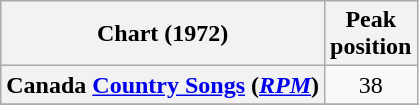<table class="wikitable sortable plainrowheaders">
<tr>
<th scope="col">Chart (1972)</th>
<th scope="col">Peak<br>position</th>
</tr>
<tr>
<th scope="row">Canada <a href='#'>Country Songs</a> (<em><a href='#'>RPM</a></em>)</th>
<td align="center">38</td>
</tr>
<tr>
</tr>
<tr>
</tr>
</table>
